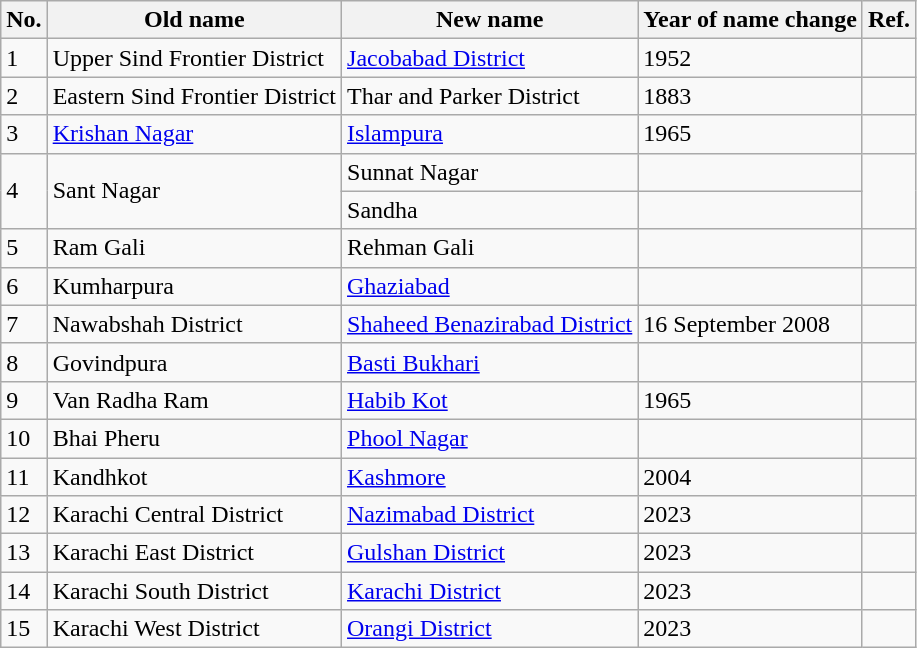<table class="wikitable">
<tr>
<th>No.</th>
<th>Old name</th>
<th>New name</th>
<th>Year of name change</th>
<th>Ref.</th>
</tr>
<tr>
<td>1</td>
<td>Upper Sind Frontier District</td>
<td><a href='#'>Jacobabad District</a></td>
<td>1952</td>
<td></td>
</tr>
<tr>
<td>2</td>
<td>Eastern Sind Frontier District</td>
<td>Thar and Parker District</td>
<td>1883</td>
<td></td>
</tr>
<tr>
<td>3</td>
<td><a href='#'>Krishan Nagar</a></td>
<td><a href='#'>Islampura</a></td>
<td>1965</td>
<td></td>
</tr>
<tr>
<td rowspan="2">4</td>
<td rowspan="2">Sant Nagar</td>
<td>Sunnat Nagar</td>
<td></td>
<td rowspan="2"></td>
</tr>
<tr>
<td>Sandha</td>
<td></td>
</tr>
<tr>
<td>5</td>
<td>Ram Gali</td>
<td>Rehman Gali</td>
<td></td>
<td></td>
</tr>
<tr>
<td>6</td>
<td>Kumharpura</td>
<td><a href='#'>Ghaziabad</a></td>
<td></td>
<td></td>
</tr>
<tr>
<td>7</td>
<td>Nawabshah District</td>
<td><a href='#'>Shaheed Benazirabad District</a></td>
<td>16 September 2008</td>
<td></td>
</tr>
<tr>
<td>8</td>
<td>Govindpura</td>
<td><a href='#'>Basti Bukhari</a></td>
<td></td>
<td></td>
</tr>
<tr>
<td>9</td>
<td>Van Radha Ram</td>
<td><a href='#'>Habib Kot</a></td>
<td>1965</td>
<td></td>
</tr>
<tr>
<td>10</td>
<td>Bhai Pheru</td>
<td><a href='#'>Phool Nagar</a></td>
<td></td>
<td></td>
</tr>
<tr>
<td>11</td>
<td>Kandhkot</td>
<td><a href='#'>Kashmore</a></td>
<td>2004</td>
<td></td>
</tr>
<tr>
<td>12</td>
<td>Karachi Central District</td>
<td><a href='#'>Nazimabad District</a></td>
<td>2023</td>
<td></td>
</tr>
<tr>
<td>13</td>
<td>Karachi East District</td>
<td><a href='#'>Gulshan District</a></td>
<td>2023</td>
<td></td>
</tr>
<tr>
<td>14</td>
<td>Karachi South District</td>
<td><a href='#'>Karachi District</a></td>
<td>2023</td>
<td></td>
</tr>
<tr>
<td>15</td>
<td>Karachi West District</td>
<td><a href='#'>Orangi District</a></td>
<td>2023</td>
<td></td>
</tr>
</table>
